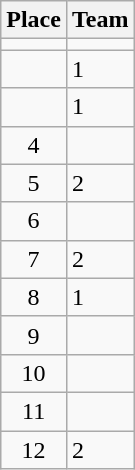<table class="wikitable">
<tr>
<th>Place</th>
<th>Team</th>
</tr>
<tr>
<td align=center></td>
<td></td>
</tr>
<tr>
<td align=center></td>
<td> 1</td>
</tr>
<tr>
<td align=center></td>
<td> 1</td>
</tr>
<tr>
<td align=center>4</td>
<td></td>
</tr>
<tr>
<td align=center>5</td>
<td> 2</td>
</tr>
<tr>
<td align=center>6</td>
<td></td>
</tr>
<tr>
<td align=center>7</td>
<td> 2</td>
</tr>
<tr>
<td align=center>8</td>
<td> 1</td>
</tr>
<tr>
<td align=center>9</td>
<td></td>
</tr>
<tr>
<td align=center>10</td>
<td></td>
</tr>
<tr>
<td align=center>11</td>
<td></td>
</tr>
<tr>
<td align=center>12</td>
<td> 2</td>
</tr>
</table>
